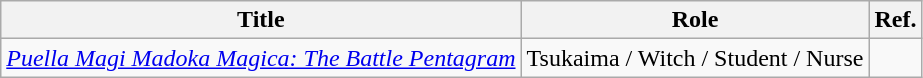<table class="wikitable">
<tr>
<th>Title</th>
<th>Role</th>
<th>Ref.</th>
</tr>
<tr>
<td><em><a href='#'>Puella Magi Madoka Magica: The Battle Pentagram</a></em></td>
<td>Tsukaima / Witch / Student / Nurse</td>
<td></td>
</tr>
</table>
